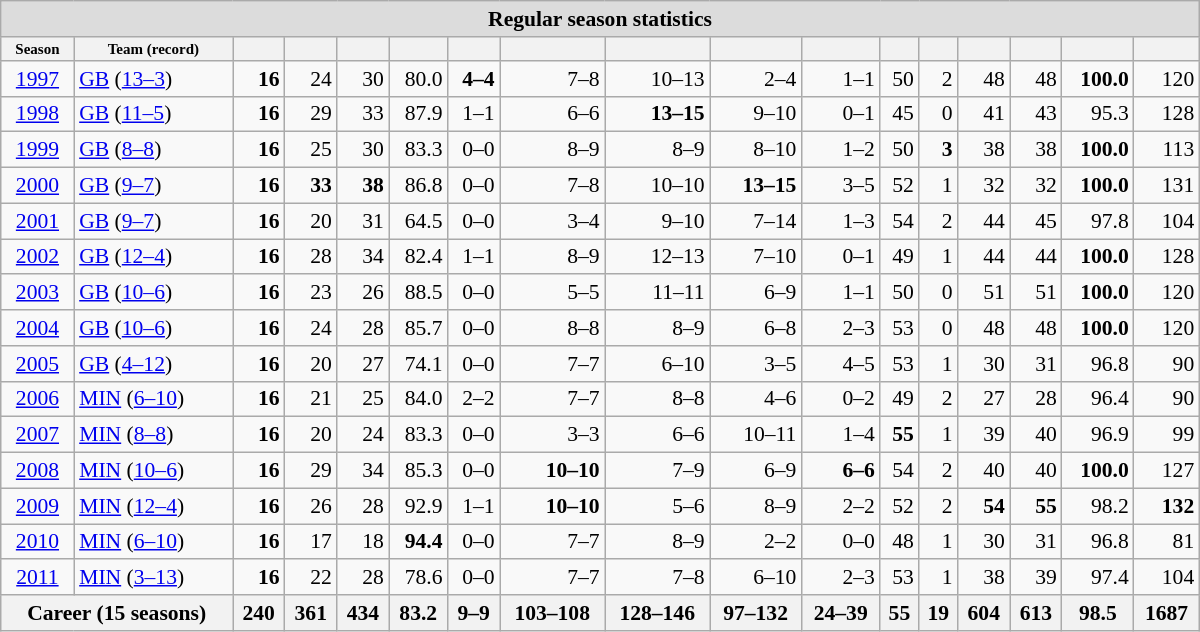<table class="wikitable collapsible collapsed" style="margin: auto; text-align:right; font-size:90%; width:800px;">
<tr>
<th style="background-color:#dcdcdc;" colspan="17">Regular season statistics</th>
</tr>
<tr style="font-size:x-small;">
<th>Season</th>
<th>Team (record)</th>
<th></th>
<th></th>
<th></th>
<th></th>
<th></th>
<th></th>
<th></th>
<th></th>
<th></th>
<th></th>
<th></th>
<th></th>
<th></th>
<th></th>
<th></th>
</tr>
<tr>
<td style="text-align:center;"><a href='#'>1997</a></td>
<td style="text-align:left;" nowrap="nowrap"><a href='#'>GB</a> (<a href='#'>13–3</a>)</td>
<td><strong>16</strong></td>
<td>24</td>
<td>30</td>
<td>80.0</td>
<td><strong>4–4</strong></td>
<td>7–8</td>
<td>10–13</td>
<td>2–4</td>
<td>1–1</td>
<td>50</td>
<td>2</td>
<td>48</td>
<td>48</td>
<td><strong>100.0</strong></td>
<td>120</td>
</tr>
<tr>
<td style="text-align:center;"><a href='#'>1998</a></td>
<td style="text-align:left;" nowrap="nowrap"><a href='#'>GB</a> (<a href='#'>11–5</a>)</td>
<td><strong>16</strong></td>
<td>29</td>
<td>33</td>
<td>87.9</td>
<td>1–1</td>
<td>6–6</td>
<td><strong>13–15</strong></td>
<td>9–10</td>
<td>0–1</td>
<td>45</td>
<td>0</td>
<td>41</td>
<td>43</td>
<td>95.3</td>
<td>128</td>
</tr>
<tr>
<td style="text-align:center;"><a href='#'>1999</a></td>
<td style="text-align:left;" nowrap="nowrap"><a href='#'>GB</a> (<a href='#'>8–8</a>)</td>
<td><strong>16</strong></td>
<td>25</td>
<td>30</td>
<td>83.3</td>
<td>0–0</td>
<td>8–9</td>
<td>8–9</td>
<td>8–10</td>
<td>1–2</td>
<td>50</td>
<td><strong>3</strong></td>
<td>38</td>
<td>38</td>
<td><strong>100.0</strong></td>
<td>113</td>
</tr>
<tr>
<td style="text-align:center;"><a href='#'>2000</a></td>
<td style="text-align:left;" nowrap="nowrap"><a href='#'>GB</a> (<a href='#'>9–7</a>)</td>
<td><strong>16</strong></td>
<td><strong>33</strong></td>
<td><strong>38</strong></td>
<td>86.8</td>
<td>0–0</td>
<td>7–8</td>
<td>10–10</td>
<td><strong>13–15</strong></td>
<td>3–5</td>
<td>52</td>
<td>1</td>
<td>32</td>
<td>32</td>
<td><strong>100.0</strong></td>
<td>131</td>
</tr>
<tr>
<td style="text-align:center;"><a href='#'>2001</a></td>
<td style="text-align:left;" nowrap="nowrap"><a href='#'>GB</a> (<a href='#'>9–7</a>)</td>
<td><strong>16</strong></td>
<td>20</td>
<td>31</td>
<td>64.5</td>
<td>0–0</td>
<td>3–4</td>
<td>9–10</td>
<td>7–14</td>
<td>1–3</td>
<td>54</td>
<td>2</td>
<td>44</td>
<td>45</td>
<td>97.8</td>
<td>104</td>
</tr>
<tr>
<td style="text-align:center;"><a href='#'>2002</a></td>
<td style="text-align:left;" nowrap="nowrap"><a href='#'>GB</a> (<a href='#'>12–4</a>)</td>
<td><strong>16</strong></td>
<td>28</td>
<td>34</td>
<td>82.4</td>
<td>1–1</td>
<td>8–9</td>
<td>12–13</td>
<td>7–10</td>
<td>0–1</td>
<td>49</td>
<td>1</td>
<td>44</td>
<td>44</td>
<td><strong>100.0</strong></td>
<td>128</td>
</tr>
<tr>
<td style="text-align:center;"><a href='#'>2003</a></td>
<td style="text-align:left;" nowrap="nowrap"><a href='#'>GB</a> (<a href='#'>10–6</a>)</td>
<td><strong>16</strong></td>
<td>23</td>
<td>26</td>
<td>88.5</td>
<td>0–0</td>
<td>5–5</td>
<td>11–11</td>
<td>6–9</td>
<td>1–1</td>
<td>50</td>
<td>0</td>
<td>51</td>
<td>51</td>
<td><strong>100.0</strong></td>
<td>120</td>
</tr>
<tr>
<td style="text-align:center;"><a href='#'>2004</a></td>
<td style="text-align:left;" nowrap="nowrap"><a href='#'>GB</a> (<a href='#'>10–6</a>)</td>
<td><strong>16</strong></td>
<td>24</td>
<td>28</td>
<td>85.7</td>
<td>0–0</td>
<td>8–8</td>
<td>8–9</td>
<td>6–8</td>
<td>2–3</td>
<td>53</td>
<td>0</td>
<td>48</td>
<td>48</td>
<td><strong>100.0</strong></td>
<td>120</td>
</tr>
<tr>
<td style="text-align:center;"><a href='#'>2005</a></td>
<td style="text-align:left;" nowrap="nowrap"><a href='#'>GB</a> (<a href='#'>4–12</a>)</td>
<td><strong>16</strong></td>
<td>20</td>
<td>27</td>
<td>74.1</td>
<td>0–0</td>
<td>7–7</td>
<td>6–10</td>
<td>3–5</td>
<td>4–5</td>
<td>53</td>
<td>1</td>
<td>30</td>
<td>31</td>
<td>96.8</td>
<td>90</td>
</tr>
<tr>
<td style="text-align:center;"><a href='#'>2006</a></td>
<td style="text-align:left;" nowrap="nowrap"><a href='#'>MIN</a> (<a href='#'>6–10</a>)</td>
<td><strong>16</strong></td>
<td>21</td>
<td>25</td>
<td>84.0</td>
<td>2–2</td>
<td>7–7</td>
<td>8–8</td>
<td>4–6</td>
<td>0–2</td>
<td>49</td>
<td>2</td>
<td>27</td>
<td>28</td>
<td>96.4</td>
<td>90</td>
</tr>
<tr>
<td style="text-align:center;"><a href='#'>2007</a></td>
<td style="text-align:left;" nowrap="nowrap"><a href='#'>MIN</a> (<a href='#'>8–8</a>)</td>
<td><strong>16</strong></td>
<td>20</td>
<td>24</td>
<td>83.3</td>
<td>0–0</td>
<td>3–3</td>
<td>6–6</td>
<td>10–11</td>
<td>1–4</td>
<td><strong>55</strong></td>
<td>1</td>
<td>39</td>
<td>40</td>
<td>96.9</td>
<td>99</td>
</tr>
<tr>
<td style="text-align:center;"><a href='#'>2008</a></td>
<td style="text-align:left;" nowrap="nowrap"><a href='#'>MIN</a> (<a href='#'>10–6</a>)</td>
<td><strong>16</strong></td>
<td>29</td>
<td>34</td>
<td>85.3</td>
<td>0–0</td>
<td><strong>10–10</strong></td>
<td>7–9</td>
<td>6–9</td>
<td><strong>6–6</strong></td>
<td>54</td>
<td>2</td>
<td>40</td>
<td>40</td>
<td><strong>100.0</strong></td>
<td>127</td>
</tr>
<tr>
<td style="text-align:center;"><a href='#'>2009</a></td>
<td style="text-align:left;" nowrap="nowrap"><a href='#'>MIN</a> (<a href='#'>12–4</a>)</td>
<td><strong>16</strong></td>
<td>26</td>
<td>28</td>
<td>92.9</td>
<td>1–1</td>
<td><strong>10–10</strong></td>
<td>5–6</td>
<td>8–9</td>
<td>2–2</td>
<td>52</td>
<td>2</td>
<td><strong>54</strong></td>
<td><strong>55</strong></td>
<td>98.2</td>
<td><strong>132</strong></td>
</tr>
<tr>
<td style="text-align:center;"><a href='#'>2010</a></td>
<td style="text-align:left;" nowrap="nowrap"><a href='#'>MIN</a> (<a href='#'>6–10</a>)</td>
<td><strong>16</strong></td>
<td>17</td>
<td>18</td>
<td><strong>94.4</strong></td>
<td>0–0</td>
<td>7–7</td>
<td>8–9</td>
<td>2–2</td>
<td>0–0</td>
<td>48</td>
<td>1</td>
<td>30</td>
<td>31</td>
<td>96.8</td>
<td>81</td>
</tr>
<tr>
<td style="text-align:center;"><a href='#'>2011</a></td>
<td style="text-align:left;" nowrap="nowrap"><a href='#'>MIN</a> (<a href='#'>3–13</a>)</td>
<td><strong>16</strong></td>
<td>22</td>
<td>28</td>
<td>78.6</td>
<td>0–0</td>
<td>7–7</td>
<td>7–8</td>
<td>6–10</td>
<td>2–3</td>
<td>53</td>
<td>1</td>
<td>38</td>
<td>39</td>
<td>97.4</td>
<td>104</td>
</tr>
<tr>
<th colspan="2">Career (15 seasons)</th>
<th>240</th>
<th>361</th>
<th>434</th>
<th>83.2</th>
<th>9–9</th>
<th>103–108</th>
<th>128–146</th>
<th>97–132</th>
<th>24–39</th>
<th>55</th>
<th>19</th>
<th>604</th>
<th>613</th>
<th>98.5</th>
<th>1687</th>
</tr>
</table>
